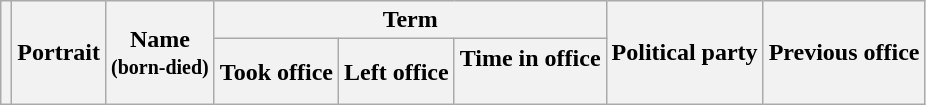<table class="wikitable" style="text-align:center;">
<tr>
<th rowspan=2></th>
<th rowspan=2>Portrait</th>
<th rowspan=2>Name<br><small>(born-died)</small></th>
<th colspan=3>Term</th>
<th rowspan=2>Political party</th>
<th rowspan=2>Previous office</th>
</tr>
<tr>
<th>Took office</th>
<th>Left office</th>
<th>Time in office<br><br></th>
</tr>
</table>
